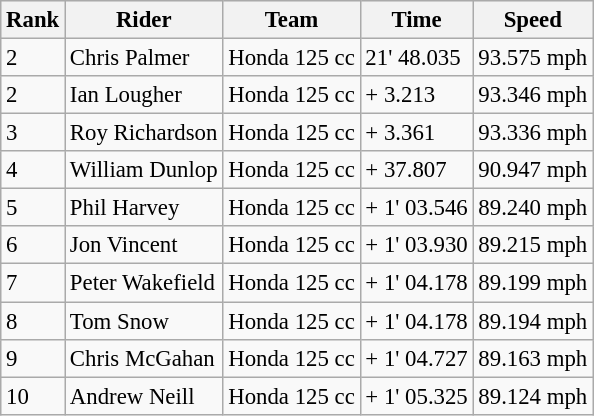<table class="wikitable" style="font-size: 95%;">
<tr style="background:#efefef;">
<th>Rank</th>
<th>Rider</th>
<th>Team</th>
<th>Time</th>
<th>Speed</th>
</tr>
<tr>
<td>2</td>
<td> Chris Palmer</td>
<td>Honda 125 cc</td>
<td>21' 48.035</td>
<td>93.575 mph</td>
</tr>
<tr>
<td>2</td>
<td> Ian Lougher</td>
<td>Honda 125 cc</td>
<td>+ 3.213</td>
<td>93.346 mph</td>
</tr>
<tr>
<td>3</td>
<td> Roy Richardson</td>
<td>Honda 125 cc</td>
<td>+ 3.361</td>
<td>93.336 mph</td>
</tr>
<tr>
<td>4</td>
<td> William Dunlop</td>
<td>Honda 125 cc</td>
<td>+ 37.807</td>
<td>90.947 mph</td>
</tr>
<tr>
<td>5</td>
<td> Phil Harvey</td>
<td>Honda 125 cc</td>
<td>+ 1' 03.546</td>
<td>89.240 mph</td>
</tr>
<tr>
<td>6</td>
<td> Jon Vincent</td>
<td>Honda 125 cc</td>
<td>+ 1' 03.930</td>
<td>89.215 mph</td>
</tr>
<tr>
<td>7</td>
<td> Peter Wakefield</td>
<td>Honda 125 cc</td>
<td>+ 1' 04.178</td>
<td>89.199 mph</td>
</tr>
<tr>
<td>8</td>
<td> Tom Snow</td>
<td>Honda 125 cc</td>
<td>+ 1' 04.178</td>
<td>89.194 mph</td>
</tr>
<tr>
<td>9</td>
<td> Chris McGahan</td>
<td>Honda 125 cc</td>
<td>+ 1' 04.727</td>
<td>89.163 mph</td>
</tr>
<tr>
<td>10</td>
<td> Andrew Neill</td>
<td>Honda 125 cc</td>
<td>+ 1' 05.325</td>
<td>89.124 mph</td>
</tr>
</table>
